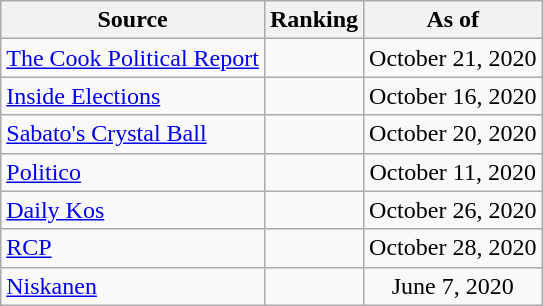<table class="wikitable" style="text-align:center">
<tr>
<th>Source</th>
<th>Ranking</th>
<th>As of</th>
</tr>
<tr>
<td align=left><a href='#'>The Cook Political Report</a></td>
<td></td>
<td>October 21, 2020</td>
</tr>
<tr>
<td align=left><a href='#'>Inside Elections</a></td>
<td></td>
<td>October 16, 2020</td>
</tr>
<tr>
<td align=left><a href='#'>Sabato's Crystal Ball</a></td>
<td></td>
<td>October 20, 2020</td>
</tr>
<tr>
<td align="left"><a href='#'>Politico</a></td>
<td></td>
<td>October 11, 2020</td>
</tr>
<tr>
<td align="left"><a href='#'>Daily Kos</a></td>
<td></td>
<td>October 26, 2020</td>
</tr>
<tr>
<td align="left"><a href='#'>RCP</a></td>
<td></td>
<td>October 28, 2020</td>
</tr>
<tr>
<td align="left"><a href='#'>Niskanen</a></td>
<td></td>
<td>June 7, 2020</td>
</tr>
</table>
